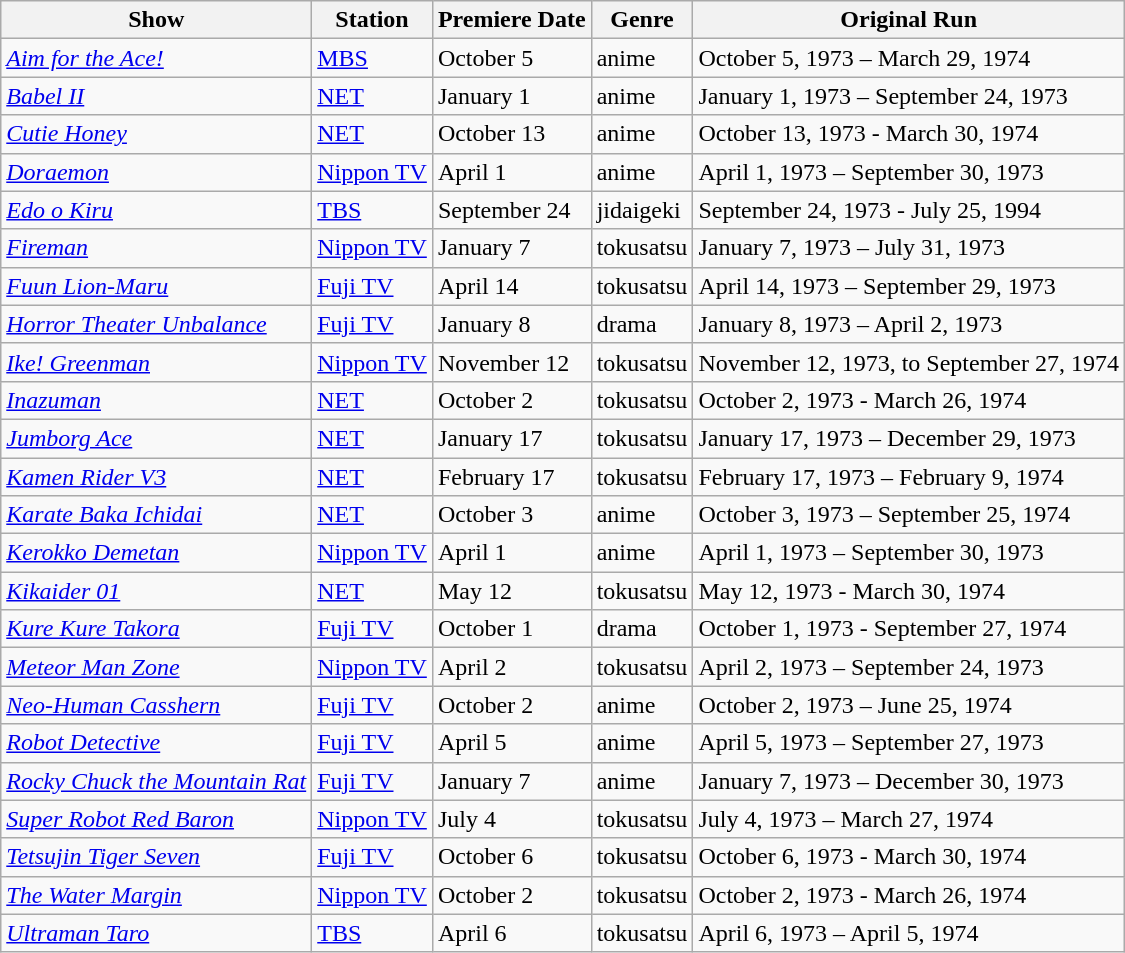<table class="wikitable sortable">
<tr>
<th>Show</th>
<th>Station</th>
<th>Premiere Date</th>
<th>Genre</th>
<th>Original Run</th>
</tr>
<tr>
<td><em><a href='#'>Aim for the Ace!</a></em></td>
<td><a href='#'>MBS</a></td>
<td>October 5</td>
<td>anime</td>
<td>October 5, 1973 – March 29, 1974</td>
</tr>
<tr>
<td><em><a href='#'>Babel II</a></em></td>
<td><a href='#'>NET</a></td>
<td>January 1</td>
<td>anime</td>
<td>January 1, 1973 – September 24, 1973</td>
</tr>
<tr>
<td><em><a href='#'>Cutie Honey</a></em></td>
<td><a href='#'>NET</a></td>
<td>October 13</td>
<td>anime</td>
<td>October 13, 1973 - March 30, 1974</td>
</tr>
<tr>
<td><em><a href='#'>Doraemon</a></em></td>
<td><a href='#'>Nippon TV</a></td>
<td>April 1</td>
<td>anime</td>
<td>April 1, 1973 – September 30, 1973</td>
</tr>
<tr>
<td><em><a href='#'>Edo o Kiru</a></em></td>
<td><a href='#'>TBS</a></td>
<td>September 24</td>
<td>jidaigeki</td>
<td>September 24, 1973 - July 25, 1994</td>
</tr>
<tr>
<td><em><a href='#'>Fireman</a></em></td>
<td><a href='#'>Nippon TV</a></td>
<td>January 7</td>
<td>tokusatsu</td>
<td>January 7, 1973 – July 31, 1973</td>
</tr>
<tr>
<td><em><a href='#'>Fuun Lion-Maru</a></em></td>
<td><a href='#'>Fuji TV</a></td>
<td>April 14</td>
<td>tokusatsu</td>
<td>April 14, 1973 – September 29, 1973</td>
</tr>
<tr>
<td><em><a href='#'>Horror Theater Unbalance</a></em></td>
<td><a href='#'>Fuji TV</a></td>
<td>January 8</td>
<td>drama</td>
<td>January 8, 1973 – April 2, 1973</td>
</tr>
<tr>
<td><em><a href='#'>Ike! Greenman</a></em></td>
<td><a href='#'>Nippon TV</a></td>
<td>November 12</td>
<td>tokusatsu</td>
<td>November 12, 1973, to September 27, 1974</td>
</tr>
<tr>
<td><em><a href='#'>Inazuman</a></em></td>
<td><a href='#'>NET</a></td>
<td>October 2</td>
<td>tokusatsu</td>
<td>October 2, 1973 - March 26, 1974</td>
</tr>
<tr>
<td><em><a href='#'>Jumborg Ace</a></em></td>
<td><a href='#'>NET</a></td>
<td>January 17</td>
<td>tokusatsu</td>
<td>January 17, 1973 – December 29, 1973</td>
</tr>
<tr>
<td><em><a href='#'>Kamen Rider V3</a></em></td>
<td><a href='#'>NET</a></td>
<td>February 17</td>
<td>tokusatsu</td>
<td>February 17, 1973 – February 9, 1974</td>
</tr>
<tr>
<td><em><a href='#'>Karate Baka Ichidai</a></em></td>
<td><a href='#'>NET</a></td>
<td>October 3</td>
<td>anime</td>
<td>October 3, 1973 – September 25, 1974</td>
</tr>
<tr>
<td><em><a href='#'>Kerokko Demetan</a></em></td>
<td><a href='#'>Nippon TV</a></td>
<td>April 1</td>
<td>anime</td>
<td>April 1, 1973 – September 30, 1973</td>
</tr>
<tr>
<td><em><a href='#'>Kikaider 01</a></em></td>
<td><a href='#'>NET</a></td>
<td>May 12</td>
<td>tokusatsu</td>
<td>May 12, 1973 - March 30, 1974</td>
</tr>
<tr>
<td><em><a href='#'>Kure Kure Takora</a></em></td>
<td><a href='#'>Fuji TV</a></td>
<td>October 1</td>
<td>drama</td>
<td>October 1, 1973 - September 27, 1974</td>
</tr>
<tr>
<td><em><a href='#'>Meteor Man Zone</a></em></td>
<td><a href='#'>Nippon TV</a></td>
<td>April 2</td>
<td>tokusatsu</td>
<td>April 2, 1973 – September 24, 1973</td>
</tr>
<tr>
<td><em><a href='#'>Neo-Human Casshern</a></em></td>
<td><a href='#'>Fuji TV</a></td>
<td>October 2</td>
<td>anime</td>
<td>October 2, 1973 – June 25, 1974</td>
</tr>
<tr>
<td><em><a href='#'>Robot Detective</a></em></td>
<td><a href='#'>Fuji TV</a></td>
<td>April 5</td>
<td>anime</td>
<td>April 5, 1973 – September 27, 1973</td>
</tr>
<tr>
<td><em><a href='#'>Rocky Chuck the Mountain Rat</a></em></td>
<td><a href='#'>Fuji TV</a></td>
<td>January 7</td>
<td>anime</td>
<td>January 7, 1973 – December 30, 1973</td>
</tr>
<tr>
<td><em><a href='#'>Super Robot Red Baron</a></em></td>
<td><a href='#'>Nippon TV</a></td>
<td>July 4</td>
<td>tokusatsu</td>
<td>July 4, 1973 – March 27, 1974</td>
</tr>
<tr>
<td><em><a href='#'>Tetsujin Tiger Seven</a></em></td>
<td><a href='#'>Fuji TV</a></td>
<td>October 6</td>
<td>tokusatsu</td>
<td>October 6, 1973 - March 30, 1974</td>
</tr>
<tr>
<td><em><a href='#'>The Water Margin</a></em></td>
<td><a href='#'>Nippon TV</a></td>
<td>October 2</td>
<td>tokusatsu</td>
<td>October 2, 1973 - March 26, 1974</td>
</tr>
<tr>
<td><em><a href='#'>Ultraman Taro</a></em></td>
<td><a href='#'>TBS</a></td>
<td>April 6</td>
<td>tokusatsu</td>
<td>April 6, 1973 – April 5, 1974</td>
</tr>
</table>
